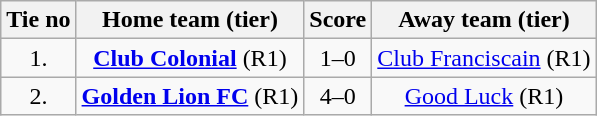<table class="wikitable" style="text-align: center">
<tr>
<th>Tie no</th>
<th>Home team (tier)</th>
<th>Score</th>
<th>Away team (tier)</th>
</tr>
<tr>
<td>1.</td>
<td> <strong><a href='#'>Club Colonial</a></strong> (R1)</td>
<td>1–0</td>
<td><a href='#'>Club Franciscain</a> (R1) </td>
</tr>
<tr>
<td>2.</td>
<td> <strong><a href='#'>Golden Lion FC</a></strong> (R1)</td>
<td>4–0</td>
<td><a href='#'>Good Luck</a> (R1) </td>
</tr>
</table>
